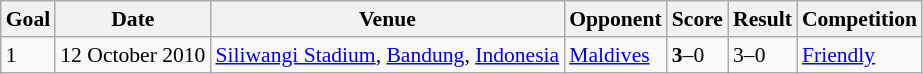<table class="wikitable" style="font-size:90%">
<tr>
<th>Goal</th>
<th>Date</th>
<th>Venue</th>
<th>Opponent</th>
<th>Score</th>
<th>Result</th>
<th>Competition</th>
</tr>
<tr>
<td>1</td>
<td>12 October 2010</td>
<td><a href='#'>Siliwangi Stadium</a>, <a href='#'>Bandung</a>, <a href='#'>Indonesia</a></td>
<td> <a href='#'>Maldives</a></td>
<td><strong>3</strong>–0</td>
<td>3–0</td>
<td><a href='#'>Friendly</a></td>
</tr>
</table>
